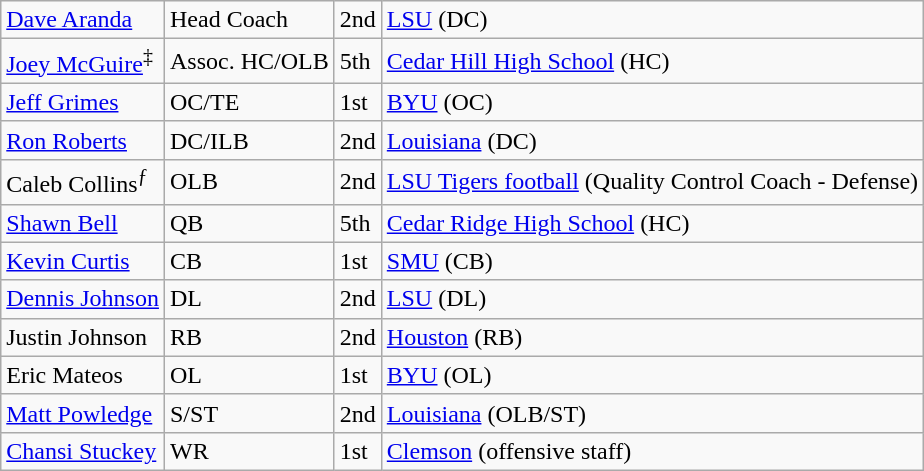<table class="wikitable">
<tr>
<td><a href='#'>Dave Aranda</a></td>
<td>Head Coach</td>
<td>2nd</td>
<td><a href='#'>LSU</a> (DC)</td>
</tr>
<tr>
<td><a href='#'>Joey McGuire</a><sup>‡</sup></td>
<td>Assoc. HC/OLB</td>
<td>5th</td>
<td><a href='#'>Cedar Hill High School</a> (HC)</td>
</tr>
<tr>
<td><a href='#'>Jeff Grimes</a></td>
<td>OC/TE</td>
<td>1st</td>
<td><a href='#'>BYU</a> (OC)</td>
</tr>
<tr>
<td><a href='#'>Ron Roberts</a></td>
<td>DC/ILB</td>
<td>2nd</td>
<td><a href='#'>Louisiana</a> (DC)</td>
</tr>
<tr>
<td>Caleb Collins<sup>ƒ</sup></td>
<td>OLB</td>
<td>2nd</td>
<td><a href='#'>LSU Tigers football</a> (Quality Control Coach - Defense)</td>
</tr>
<tr>
<td><a href='#'>Shawn Bell</a></td>
<td>QB</td>
<td>5th</td>
<td><a href='#'>Cedar Ridge High School</a> (HC)</td>
</tr>
<tr>
<td><a href='#'>Kevin Curtis</a></td>
<td>CB</td>
<td>1st</td>
<td><a href='#'>SMU</a> (CB)</td>
</tr>
<tr>
<td><a href='#'>Dennis Johnson</a></td>
<td>DL</td>
<td>2nd</td>
<td><a href='#'>LSU</a> (DL)</td>
</tr>
<tr>
<td>Justin Johnson</td>
<td>RB</td>
<td>2nd</td>
<td><a href='#'>Houston</a> (RB)</td>
</tr>
<tr>
<td>Eric Mateos</td>
<td>OL</td>
<td>1st</td>
<td><a href='#'>BYU</a> (OL)</td>
</tr>
<tr>
<td><a href='#'>Matt Powledge</a></td>
<td>S/ST</td>
<td>2nd</td>
<td><a href='#'>Louisiana</a> (OLB/ST)</td>
</tr>
<tr>
<td><a href='#'>Chansi Stuckey</a></td>
<td>WR</td>
<td>1st</td>
<td><a href='#'>Clemson</a> (offensive staff)</td>
</tr>
</table>
